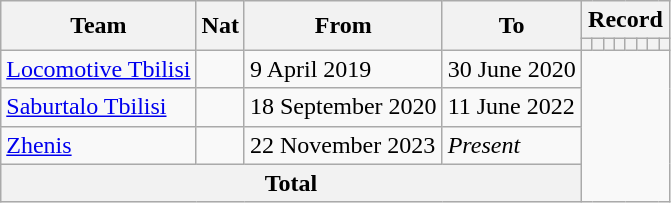<table class="wikitable" style="text-align: center">
<tr>
<th rowspan="2">Team</th>
<th rowspan="2">Nat</th>
<th rowspan="2">From</th>
<th rowspan="2">To</th>
<th colspan="8">Record</th>
</tr>
<tr>
<th></th>
<th></th>
<th></th>
<th></th>
<th></th>
<th></th>
<th></th>
<th></th>
</tr>
<tr>
<td align=left><a href='#'>Locomotive Tbilisi</a></td>
<td></td>
<td align=left>9 April 2019</td>
<td align=left>30 June 2020<br></td>
</tr>
<tr>
<td align=left><a href='#'>Saburtalo Tbilisi</a></td>
<td></td>
<td align=left>18 September 2020</td>
<td align=left>11 June 2022<br></td>
</tr>
<tr>
<td align=left><a href='#'>Zhenis</a></td>
<td></td>
<td align=left>22 November 2023</td>
<td align=left><em>Present</em><br></td>
</tr>
<tr>
<th colspan="4">Total<br></th>
</tr>
</table>
